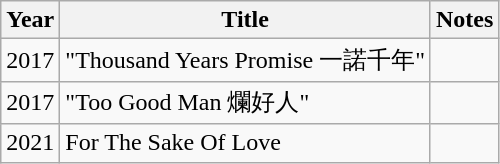<table class="wikitable sortable">
<tr>
<th>Year</th>
<th>Title</th>
<th class="unsortable">Notes</th>
</tr>
<tr>
<td>2017</td>
<td>"Thousand Years Promise 一諾千年"</td>
<td></td>
</tr>
<tr>
<td>2017</td>
<td>"Too Good Man 爛好人"</td>
<td></td>
</tr>
<tr>
<td>2021</td>
<td>For The Sake Of Love</td>
<td></td>
</tr>
</table>
